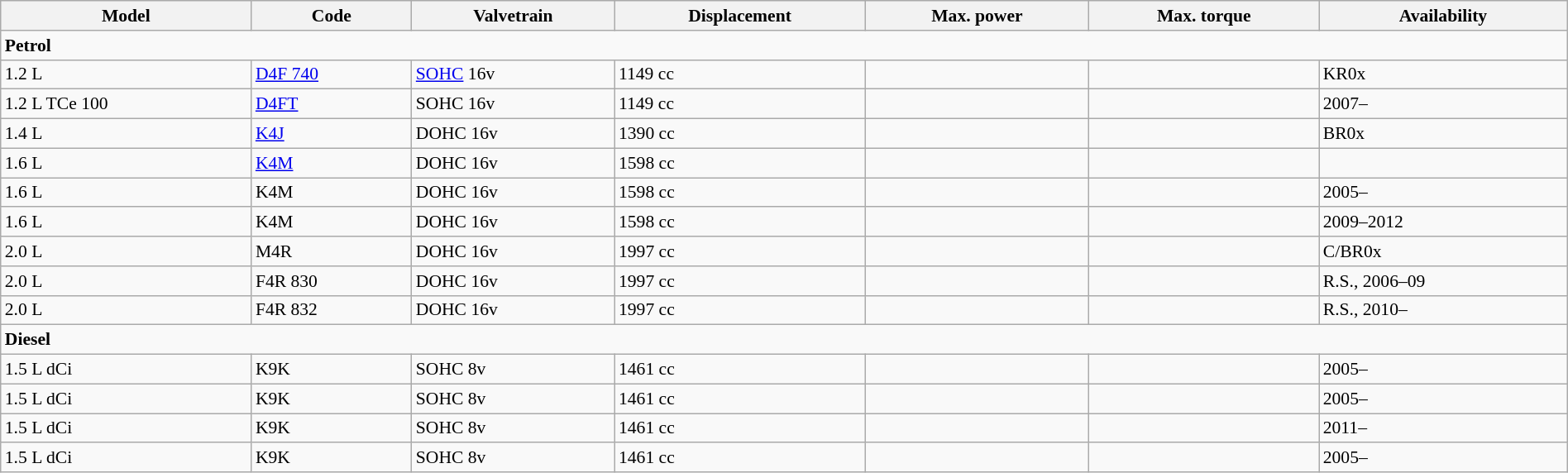<table class="wikitable sortable"  style="width:100%; font-size:90%;">
<tr>
<th>Model</th>
<th>Code</th>
<th>Valvetrain</th>
<th>Displacement</th>
<th>Max. power</th>
<th>Max. torque</th>
<th>Availability</th>
</tr>
<tr>
<td colspan="7"><strong>Petrol</strong></td>
</tr>
<tr>
<td>1.2 L</td>
<td><a href='#'>D4F 740</a></td>
<td><a href='#'>SOHC</a> 16v</td>
<td>1149 cc</td>
<td></td>
<td></td>
<td>KR0x</td>
</tr>
<tr>
<td>1.2 L TCe 100</td>
<td><a href='#'>D4FT</a></td>
<td>SOHC 16v</td>
<td>1149 cc</td>
<td></td>
<td></td>
<td>2007–</td>
</tr>
<tr>
<td>1.4 L</td>
<td><a href='#'>K4J</a></td>
<td>DOHC 16v</td>
<td>1390 cc</td>
<td></td>
<td></td>
<td>BR0x</td>
</tr>
<tr>
<td>1.6 L</td>
<td><a href='#'>K4M</a></td>
<td>DOHC 16v</td>
<td>1598 cc</td>
<td></td>
<td></td>
<td></td>
</tr>
<tr>
<td>1.6 L</td>
<td>K4M</td>
<td>DOHC 16v</td>
<td>1598 cc</td>
<td></td>
<td></td>
<td>2005–</td>
</tr>
<tr>
<td>1.6 L</td>
<td>K4M</td>
<td>DOHC 16v</td>
<td>1598 cc</td>
<td></td>
<td></td>
<td>2009–2012</td>
</tr>
<tr>
<td>2.0 L</td>
<td>M4R</td>
<td>DOHC 16v</td>
<td>1997 cc</td>
<td></td>
<td></td>
<td>C/BR0x</td>
</tr>
<tr>
<td>2.0 L</td>
<td>F4R 830</td>
<td>DOHC 16v</td>
<td>1997 cc</td>
<td></td>
<td></td>
<td>R.S., 2006–09</td>
</tr>
<tr>
<td>2.0 L</td>
<td>F4R 832</td>
<td>DOHC 16v</td>
<td>1997 cc</td>
<td></td>
<td></td>
<td>R.S., 2010–</td>
</tr>
<tr>
<td colspan="7"><strong>Diesel</strong></td>
</tr>
<tr>
<td>1.5 L dCi</td>
<td>K9K</td>
<td>SOHC 8v</td>
<td>1461 cc</td>
<td></td>
<td></td>
<td>2005–</td>
</tr>
<tr>
<td>1.5 L dCi</td>
<td>K9K</td>
<td>SOHC 8v</td>
<td>1461 cc</td>
<td></td>
<td></td>
<td>2005–</td>
</tr>
<tr>
<td>1.5 L dCi</td>
<td>K9K</td>
<td>SOHC 8v</td>
<td>1461 cc</td>
<td></td>
<td></td>
<td>2011–</td>
</tr>
<tr>
<td>1.5 L dCi</td>
<td>K9K</td>
<td>SOHC 8v</td>
<td>1461 cc</td>
<td></td>
<td></td>
<td>2005–</td>
</tr>
</table>
